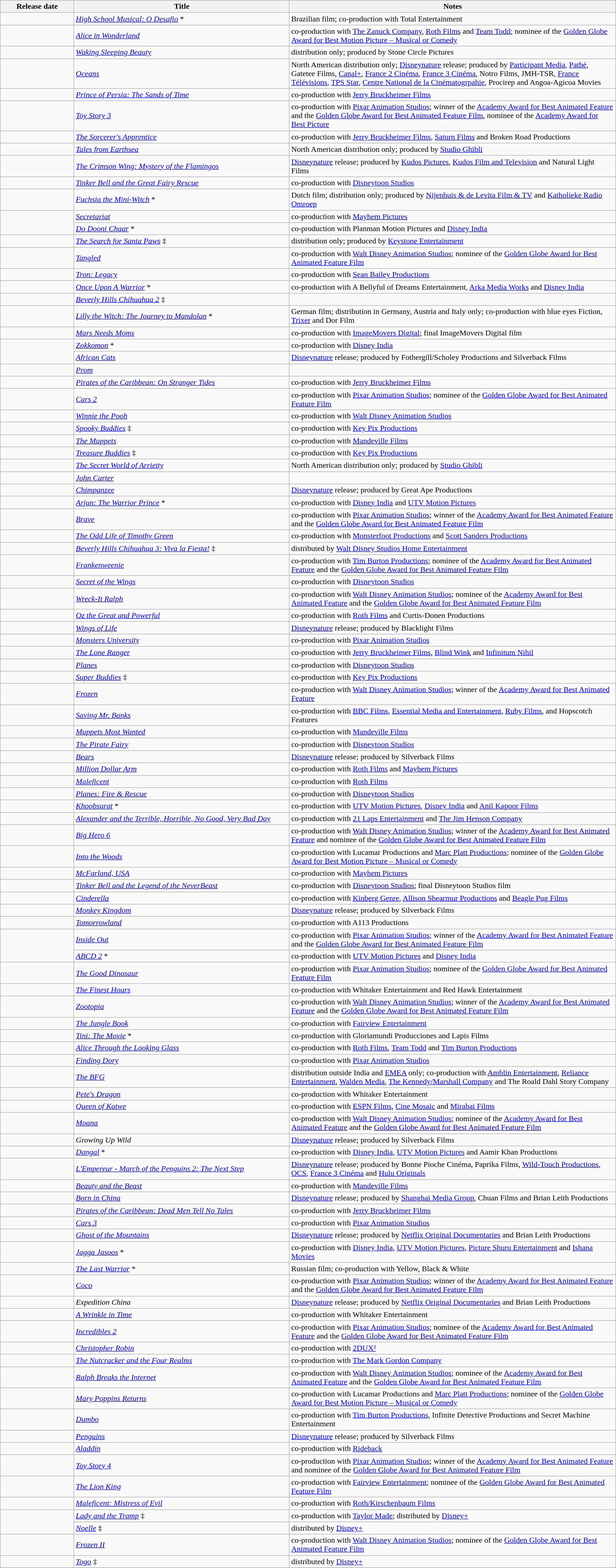<table class="wikitable sortable" style="width:100%;">
<tr>
<th style="width:9em;">Release date</th>
<th style="width:35%;">Title</th>
<th>Notes</th>
</tr>
<tr>
<td></td>
<td><em><a href='#'>High School Musical: O Desafio</a></em> *</td>
<td>Brazilian film; co-production with Total Entertainment</td>
</tr>
<tr>
<td></td>
<td><em><a href='#'>Alice in Wonderland</a></em></td>
<td>co-production with <a href='#'>The Zanuck Company</a>, <a href='#'>Roth Films</a> and <a href='#'>Team Todd</a>; nominee of the <a href='#'>Golden Globe Award for Best Motion Picture – Musical or Comedy</a></td>
</tr>
<tr>
<td></td>
<td><em><a href='#'>Waking Sleeping Beauty</a></em></td>
<td>distribution only; produced by Stone Circle Pictures</td>
</tr>
<tr>
<td></td>
<td><em><a href='#'>Oceans</a></em></td>
<td>North American distribution only; <a href='#'>Disneynature</a> release; produced by <a href='#'>Participant Media</a>, <a href='#'>Pathé</a>, Gatetee Films, <a href='#'>Canal+</a>, <a href='#'>France 2 Cinéma</a>, <a href='#'>France 3 Cinéma</a>, Notro Films, JMH-TSR, <a href='#'>France Télévisions</a>, <a href='#'>TPS Star</a>, <a href='#'>Centre National de la Cinématogrpahie</a>, Procirep and Angoa-Agicoa Movies</td>
</tr>
<tr>
<td></td>
<td><em><a href='#'>Prince of Persia: The Sands of Time</a></em></td>
<td>co-production with <a href='#'>Jerry Bruckheimer Films</a></td>
</tr>
<tr>
<td></td>
<td><em><a href='#'>Toy Story 3</a></em></td>
<td>co-production with <a href='#'>Pixar Animation Studios</a>; winner of the <a href='#'>Academy Award for Best Animated Feature</a> and the <a href='#'>Golden Globe Award for Best Animated Feature Film</a>, nominee of the <a href='#'>Academy Award for Best Picture</a></td>
</tr>
<tr>
<td></td>
<td><em><a href='#'>The Sorcerer's Apprentice</a></em></td>
<td>co-production with <a href='#'>Jerry Bruckheimer Films</a>, <a href='#'>Saturn Films</a> and Broken Road Productions</td>
</tr>
<tr>
<td></td>
<td><em><a href='#'>Tales from Earthsea</a></em></td>
<td>North American distribution only; produced by <a href='#'>Studio Ghibli</a></td>
</tr>
<tr>
<td></td>
<td><em><a href='#'>The Crimson Wing: Mystery of the Flamingos</a></em></td>
<td><a href='#'>Disneynature</a> release; produced by <a href='#'>Kudos Pictures</a>, <a href='#'>Kudos Film and Television</a> and Natural Light Films</td>
</tr>
<tr>
<td></td>
<td><em><a href='#'>Tinker Bell and the Great Fairy Rescue</a></em></td>
<td>co-production with <a href='#'>Disneytoon Studios</a></td>
</tr>
<tr>
<td></td>
<td><em><a href='#'>Fuchsia the Mini-Witch</a></em> *</td>
<td>Dutch film; distribution only; produced by <a href='#'>Nijenhuis & de Levita Film & TV</a> and <a href='#'>Katholieke Radio Omroep</a></td>
</tr>
<tr>
<td rowspan="2"></td>
<td><em><a href='#'>Secretariat</a></em></td>
<td>co-production with <a href='#'>Mayhem Pictures</a></td>
</tr>
<tr>
<td><em><a href='#'>Do Dooni Chaar</a></em> *</td>
<td>co-production with Planman Motion Pictures and <a href='#'>Disney India</a></td>
</tr>
<tr>
<td></td>
<td><em><a href='#'>The Search for Santa Paws</a></em> ‡</td>
<td>distribution only; produced by <a href='#'>Keystone Entertainment</a></td>
</tr>
<tr>
<td></td>
<td><em><a href='#'>Tangled</a></em></td>
<td>co-production with <a href='#'>Walt Disney Animation Studios</a>; nominee of the <a href='#'>Golden Globe Award for Best Animated Feature Film</a></td>
</tr>
<tr>
<td></td>
<td><em><a href='#'>Tron: Legacy</a></em></td>
<td>co-production with <a href='#'>Sean Bailey Productions</a></td>
</tr>
<tr>
<td></td>
<td><em><a href='#'>Once Upon A Warrior</a></em> *</td>
<td>co-production with A Bellyful of Dreams Entertainment, <a href='#'>Arka Media Works</a> and <a href='#'>Disney India</a></td>
</tr>
<tr>
<td></td>
<td><em><a href='#'>Beverly Hills Chihuahua 2</a></em> ‡</td>
<td></td>
</tr>
<tr>
<td></td>
<td><em><a href='#'>Lilly the Witch: The Journey to Mandolan</a></em> *</td>
<td>German film; distribution in Germany, Austria and Italy only; co-production with blue eyes Fiction, <a href='#'>Trixer</a> and Dor Film</td>
</tr>
<tr>
<td></td>
<td><em><a href='#'>Mars Needs Moms</a></em></td>
<td>co-production with <a href='#'>ImageMovers Digital</a>; final ImageMovers Digital film</td>
</tr>
<tr>
<td rowspan="2"></td>
<td><em><a href='#'>Zokkomon</a></em> *</td>
<td>co-production with <a href='#'>Disney India</a></td>
</tr>
<tr>
<td><em><a href='#'>African Cats</a></em></td>
<td><a href='#'>Disneynature</a> release; produced by Fothergill/Scholey Productions and Silverback Films</td>
</tr>
<tr>
<td></td>
<td><em><a href='#'>Prom</a></em></td>
<td></td>
</tr>
<tr>
<td></td>
<td><em><a href='#'>Pirates of the Caribbean: On Stranger Tides</a></em></td>
<td>co-production with <a href='#'>Jerry Bruckheimer Films</a></td>
</tr>
<tr>
<td></td>
<td><em><a href='#'>Cars 2</a></em></td>
<td>co-production with <a href='#'>Pixar Animation Studios</a>; nominee of the <a href='#'>Golden Globe Award for Best Animated Feature Film</a></td>
</tr>
<tr>
<td></td>
<td><em><a href='#'>Winnie the Pooh</a></em></td>
<td>co-production with <a href='#'>Walt Disney Animation Studios</a></td>
</tr>
<tr>
<td></td>
<td><em><a href='#'>Spooky Buddies</a></em> ‡</td>
<td>co-production with <a href='#'>Key Pix Productions</a></td>
</tr>
<tr>
<td></td>
<td><em><a href='#'>The Muppets</a></em></td>
<td>co-production with <a href='#'>Mandeville Films</a></td>
</tr>
<tr>
<td></td>
<td><em><a href='#'>Treasure Buddies</a></em> ‡</td>
<td>co-production with <a href='#'>Key Pix Productions</a></td>
</tr>
<tr>
<td></td>
<td><em><a href='#'>The Secret World of Arrietty</a></em></td>
<td>North American distribution only; produced by <a href='#'>Studio Ghibli</a></td>
</tr>
<tr>
<td></td>
<td><em><a href='#'>John Carter</a></em></td>
<td></td>
</tr>
<tr>
<td></td>
<td><em><a href='#'>Chimpanzee</a></em></td>
<td><a href='#'>Disneynature</a> release; produced by Great Ape Productions</td>
</tr>
<tr>
<td></td>
<td><em><a href='#'>Arjun: The Warrior Prince</a></em> *</td>
<td>co-production with <a href='#'>Disney India</a> and <a href='#'>UTV Motion Pictures</a></td>
</tr>
<tr>
<td></td>
<td><em><a href='#'>Brave</a></em></td>
<td>co-production with <a href='#'>Pixar Animation Studios</a>; winner of the <a href='#'>Academy Award for Best Animated Feature</a> and the <a href='#'>Golden Globe Award for Best Animated Feature Film</a></td>
</tr>
<tr>
<td></td>
<td><em><a href='#'>The Odd Life of Timothy Green</a></em></td>
<td>co-production with <a href='#'>Monsterfoot Productions</a> and <a href='#'>Scott Sanders Productions</a></td>
</tr>
<tr>
<td></td>
<td><em><a href='#'>Beverly Hills Chihuahua 3: Viva la Fiesta!</a></em> ‡</td>
<td>distributed by <a href='#'>Walt Disney Studios Home Entertainment</a></td>
</tr>
<tr>
<td></td>
<td><em><a href='#'>Frankenweenie</a></em></td>
<td>co-production with <a href='#'>Tim Burton Productions</a>; nominee of the <a href='#'>Academy Award for Best Animated Feature</a> and the <a href='#'>Golden Globe Award for Best Animated Feature Film</a></td>
</tr>
<tr>
<td></td>
<td><em><a href='#'>Secret of the Wings</a></em></td>
<td>co-production with <a href='#'>Disneytoon Studios</a></td>
</tr>
<tr>
<td></td>
<td><em><a href='#'>Wreck-It Ralph</a></em></td>
<td>co-production with <a href='#'>Walt Disney Animation Studios</a>; nominee of the <a href='#'>Academy Award for Best Animated Feature</a> and the <a href='#'>Golden Globe Award for Best Animated Feature Film</a></td>
</tr>
<tr>
<td></td>
<td><em><a href='#'>Oz the Great and Powerful</a></em></td>
<td>co-production with <a href='#'>Roth Films</a> and Curtis-Donen Productions</td>
</tr>
<tr>
<td></td>
<td><em><a href='#'>Wings of Life</a></em></td>
<td><a href='#'>Disneynature</a> release; produced by Blacklight Films</td>
</tr>
<tr>
<td></td>
<td><em><a href='#'>Monsters University</a></em></td>
<td>co-production with <a href='#'>Pixar Animation Studios</a></td>
</tr>
<tr>
<td></td>
<td><em><a href='#'>The Lone Ranger</a></em></td>
<td>co-production with <a href='#'>Jerry Bruckheimer Films</a>, <a href='#'>Blind Wink</a> and <a href='#'>Infinitum Nihil</a></td>
</tr>
<tr>
<td></td>
<td><em><a href='#'>Planes</a></em></td>
<td>co-production with <a href='#'>Disneytoon Studios</a></td>
</tr>
<tr>
<td></td>
<td><em><a href='#'>Super Buddies</a></em> ‡</td>
<td>co-production with <a href='#'>Key Pix Productions</a></td>
</tr>
<tr>
<td></td>
<td><em><a href='#'>Frozen</a></em></td>
<td>co-production with <a href='#'>Walt Disney Animation Studios</a>; winner of the <a href='#'>Academy Award for Best Animated Feature</a></td>
</tr>
<tr>
<td></td>
<td><em><a href='#'>Saving Mr. Banks</a></em></td>
<td>co-production with <a href='#'>BBC Films</a>, <a href='#'>Essential Media and Entertainment</a>, <a href='#'>Ruby Films</a>, and Hopscotch Features</td>
</tr>
<tr>
<td></td>
<td><em><a href='#'>Muppets Most Wanted</a></em></td>
<td>co-production with <a href='#'>Mandeville Films</a></td>
</tr>
<tr>
<td></td>
<td><em><a href='#'>The Pirate Fairy</a></em></td>
<td>co-production with <a href='#'>Disneytoon Studios</a></td>
</tr>
<tr>
<td></td>
<td><em><a href='#'>Bears</a></em></td>
<td><a href='#'>Disneynature</a> release; produced by Silverback Films</td>
</tr>
<tr>
<td></td>
<td><em><a href='#'>Million Dollar Arm</a></em></td>
<td>co-production with <a href='#'>Roth Films</a> and <a href='#'>Mayhem Pictures</a></td>
</tr>
<tr>
<td></td>
<td><em><a href='#'>Maleficent</a></em></td>
<td>co-production with <a href='#'>Roth Films</a></td>
</tr>
<tr>
<td></td>
<td><em><a href='#'>Planes: Fire & Rescue</a></em></td>
<td>co-production with <a href='#'>Disneytoon Studios</a></td>
</tr>
<tr>
<td></td>
<td><em><a href='#'>Khoobsurat</a></em> *</td>
<td>co-production with <a href='#'>UTV Motion Pictures</a>, <a href='#'>Disney India</a> and <a href='#'>Anil Kapoor Films</a></td>
</tr>
<tr>
<td></td>
<td><em><a href='#'>Alexander and the Terrible, Horrible, No Good, Very Bad Day</a></em></td>
<td>co-production with <a href='#'>21 Laps Entertainment</a> and <a href='#'>The Jim Henson Company</a></td>
</tr>
<tr>
<td></td>
<td><em><a href='#'>Big Hero 6</a></em></td>
<td>co-production with <a href='#'>Walt Disney Animation Studios</a>; winner of the <a href='#'>Academy Award for Best Animated Feature</a> and nominee of the <a href='#'>Golden Globe Award for Best Animated Feature Film</a></td>
</tr>
<tr>
<td></td>
<td><em><a href='#'>Into the Woods</a></em></td>
<td>co-production with Lucamar Productions and <a href='#'>Marc Platt Productions</a>; nominee of the <a href='#'>Golden Globe Award for Best Motion Picture – Musical or Comedy</a></td>
</tr>
<tr>
<td></td>
<td><em><a href='#'>McFarland, USA</a></em></td>
<td>co-production with <a href='#'>Mayhem Pictures</a></td>
</tr>
<tr>
<td></td>
<td><em><a href='#'>Tinker Bell and the Legend of the NeverBeast</a></em></td>
<td>co-production with <a href='#'>Disneytoon Studios</a>; final Disneytoon Studios film</td>
</tr>
<tr>
<td></td>
<td><em><a href='#'>Cinderella</a></em></td>
<td>co-production with <a href='#'>Kinberg Genre</a>, <a href='#'>Allison Shearmur Productions</a> and <a href='#'>Beagle Pug Films</a></td>
</tr>
<tr>
<td></td>
<td><em><a href='#'>Monkey Kingdom</a></em></td>
<td><a href='#'>Disneynature</a> release; produced by Silverback Films</td>
</tr>
<tr>
<td></td>
<td><em><a href='#'>Tomorrowland</a></em></td>
<td>co-production with A113 Productions</td>
</tr>
<tr>
<td rowspan="2"></td>
<td><em><a href='#'>Inside Out</a></em></td>
<td>co-production with <a href='#'>Pixar Animation Studios</a>; winner of the <a href='#'>Academy Award for Best Animated Feature</a> and the <a href='#'>Golden Globe Award for Best Animated Feature Film</a></td>
</tr>
<tr>
<td><em><a href='#'>ABCD 2</a></em> *</td>
<td>co-production with <a href='#'>UTV Motion Pictures</a> and <a href='#'>Disney India</a></td>
</tr>
<tr>
<td></td>
<td><em><a href='#'>The Good Dinosaur</a></em></td>
<td>co-production with <a href='#'>Pixar Animation Studios</a>; nominee of the <a href='#'>Golden Globe Award for Best Animated Feature Film</a></td>
</tr>
<tr>
<td></td>
<td><em><a href='#'>The Finest Hours</a></em></td>
<td>co-production with Whitaker Entertainment and Red Hawk Entertainment</td>
</tr>
<tr>
<td></td>
<td><em><a href='#'>Zootopia</a></em></td>
<td>co-production with <a href='#'>Walt Disney Animation Studios</a>; winner of the <a href='#'>Academy Award for Best Animated Feature</a> and the <a href='#'>Golden Globe Award for Best Animated Feature Film</a></td>
</tr>
<tr>
<td></td>
<td><em><a href='#'>The Jungle Book</a></em></td>
<td>co-production with <a href='#'>Fairview Entertainment</a></td>
</tr>
<tr>
<td></td>
<td><em><a href='#'>Tini: The Movie</a></em> *</td>
<td>co-production with Gloriamundi Producciones and Lapis Films</td>
</tr>
<tr>
<td></td>
<td><em><a href='#'>Alice Through the Looking Glass</a></em></td>
<td>co-production with <a href='#'>Roth Films</a>, <a href='#'>Team Todd</a> and <a href='#'>Tim Burton Productions</a></td>
</tr>
<tr>
<td></td>
<td><em><a href='#'>Finding Dory</a></em></td>
<td>co-production with <a href='#'>Pixar Animation Studios</a></td>
</tr>
<tr>
<td></td>
<td><em><a href='#'>The BFG</a></em></td>
<td>distribution outside India and <a href='#'>EMEA</a> only; co-production with <a href='#'>Amblin Entertainment</a>, <a href='#'>Reliance Entertainment</a>, <a href='#'>Walden Media</a>, <a href='#'>The Kennedy/Marshall Company</a> and The Roald Dahl Story Company</td>
</tr>
<tr>
<td></td>
<td><em><a href='#'>Pete's Dragon</a></em></td>
<td>co-production with Whitaker Entertainment</td>
</tr>
<tr>
<td></td>
<td><em><a href='#'>Queen of Katwe</a></em></td>
<td>co-production with <a href='#'>ESPN Films</a>, <a href='#'>Cine Mosaic</a> and <a href='#'>Mirabai Films</a></td>
</tr>
<tr>
<td></td>
<td><em><a href='#'>Moana</a></em></td>
<td>co-production with <a href='#'>Walt Disney Animation Studios</a>; nominee of the <a href='#'>Academy Award for Best Animated Feature</a> and the <a href='#'>Golden Globe Award for Best Animated Feature Film</a></td>
</tr>
<tr>
<td></td>
<td><em>Growing Up Wild</em></td>
<td><a href='#'>Disneynature</a> release; produced by Silverback Films</td>
</tr>
<tr>
<td></td>
<td><em><a href='#'>Dangal</a></em> *</td>
<td>co-production with <a href='#'>Disney India</a>, <a href='#'>UTV Motion Pictures</a> and Aamir Khan Productions</td>
</tr>
<tr>
<td></td>
<td><em><a href='#'>L'Empereur - March of the Penguins 2: The Next Step</a></em></td>
<td><a href='#'>Disneynature</a> release; produced by Bonne Pioche Cinéma, Paprika Films, <a href='#'>Wild-Touch Productions</a>, <a href='#'>OCS</a>, <a href='#'>France 3 Cinéma</a> and <a href='#'>Hulu Originals</a></td>
</tr>
<tr>
<td></td>
<td><em><a href='#'>Beauty and the Beast</a></em></td>
<td>co-production with <a href='#'>Mandeville Films</a></td>
</tr>
<tr>
<td></td>
<td><em><a href='#'>Born in China</a></em></td>
<td><a href='#'>Disneynature</a> release; produced by <a href='#'>Shanghai Media Group</a>, Chuan Films and Brian Leith Productions</td>
</tr>
<tr>
<td></td>
<td><em><a href='#'>Pirates of the Caribbean: Dead Men Tell No Tales</a></em></td>
<td>co-production with <a href='#'>Jerry Bruckheimer Films</a></td>
</tr>
<tr>
<td></td>
<td><em><a href='#'>Cars 3</a></em></td>
<td>co-production with <a href='#'>Pixar Animation Studios</a></td>
</tr>
<tr>
<td></td>
<td><em><a href='#'>Ghost of the Mountains</a></em></td>
<td><a href='#'>Disneynature</a> release; produced by <a href='#'>Netflix Original Documentaries</a> and Brian Leith Productions</td>
</tr>
<tr>
<td></td>
<td><em><a href='#'>Jagga Jasoos</a></em> *</td>
<td>co-production with <a href='#'>Disney India</a>, <a href='#'>UTV Motion Pictures</a>, <a href='#'>Picture Shuru Entertainment</a> and <a href='#'>Ishana Movies</a></td>
</tr>
<tr>
<td></td>
<td><em><a href='#'>The Last Warrior</a></em> *</td>
<td>Russian film; co-production with Yellow, Black & White</td>
</tr>
<tr>
<td></td>
<td><em><a href='#'>Coco</a></em></td>
<td>co-production with <a href='#'>Pixar Animation Studios</a>; winner of the <a href='#'>Academy Award for Best Animated Feature</a> and the <a href='#'>Golden Globe Award for Best Animated Feature Film</a></td>
</tr>
<tr>
<td></td>
<td><em>Expedition China</em></td>
<td><a href='#'>Disneynature</a> release; produced by <a href='#'>Netflix Original Documentaries</a> and Brian Leith Productions</td>
</tr>
<tr>
<td></td>
<td><em><a href='#'>A Wrinkle in Time</a></em></td>
<td>co-production with Whitaker Entertainment</td>
</tr>
<tr>
<td></td>
<td><em><a href='#'>Incredibles 2</a></em></td>
<td>co-production with <a href='#'>Pixar Animation Studios</a>; nominee of the <a href='#'>Academy Award for Best Animated Feature</a> and the <a href='#'>Golden Globe Award for Best Animated Feature Film</a></td>
</tr>
<tr>
<td></td>
<td><em><a href='#'>Christopher Robin</a></em></td>
<td>co-production with <a href='#'>2DUX²</a></td>
</tr>
<tr>
<td></td>
<td><em><a href='#'>The Nutcracker and the Four Realms</a></em></td>
<td>co-production with <a href='#'>The Mark Gordon Company</a></td>
</tr>
<tr>
<td></td>
<td><em><a href='#'>Ralph Breaks the Internet</a></em></td>
<td>co-production with <a href='#'>Walt Disney Animation Studios</a>; nominee of the <a href='#'>Academy Award for Best Animated Feature</a> and the <a href='#'>Golden Globe Award for Best Animated Feature Film</a></td>
</tr>
<tr>
<td></td>
<td><em><a href='#'>Mary Poppins Returns</a></em></td>
<td>co-production with Lucamar Productions and <a href='#'>Marc Platt Productions</a>; nominee of the <a href='#'>Golden Globe Award for Best Motion Picture – Musical or Comedy</a></td>
</tr>
<tr>
<td></td>
<td><em><a href='#'>Dumbo</a></em></td>
<td>co-production with <a href='#'>Tim Burton Productions</a>, Infinite Detective Productions and Secret Machine Entertainment</td>
</tr>
<tr>
<td></td>
<td><em><a href='#'>Penguins</a></em></td>
<td><a href='#'>Disneynature</a> release; produced by Silverback Films</td>
</tr>
<tr>
<td></td>
<td><em><a href='#'>Aladdin</a></em></td>
<td>co-production with <a href='#'>Rideback</a></td>
</tr>
<tr>
<td></td>
<td><em><a href='#'>Toy Story 4</a></em></td>
<td>co-production with <a href='#'>Pixar Animation Studios</a>; winner of the <a href='#'>Academy Award for Best Animated Feature</a> and nominee of the <a href='#'>Golden Globe Award for Best Animated Feature Film</a></td>
</tr>
<tr>
<td></td>
<td><em><a href='#'>The Lion King</a></em></td>
<td>co-production with <a href='#'>Fairview Entertainment</a>; nominee of the <a href='#'>Golden Globe Award for Best Animated Feature Film</a></td>
</tr>
<tr>
<td></td>
<td><em><a href='#'>Maleficent: Mistress of Evil</a></em></td>
<td>co-production with <a href='#'>Roth/Kirschenbaum Films</a></td>
</tr>
<tr>
<td rowspan="2"></td>
<td><em><a href='#'>Lady and the Tramp</a></em> ‡</td>
<td>co-production with <a href='#'>Taylor Made</a>; distributed by <a href='#'>Disney+</a></td>
</tr>
<tr>
<td><em><a href='#'>Noelle</a></em> ‡</td>
<td>distributed by <a href='#'>Disney+</a></td>
</tr>
<tr>
<td></td>
<td><em><a href='#'>Frozen II</a></em></td>
<td>co-production with <a href='#'>Walt Disney Animation Studios</a>; nominee of the <a href='#'>Golden Globe Award for Best Animated Feature Film</a></td>
</tr>
<tr>
<td></td>
<td><em><a href='#'>Togo</a></em> ‡</td>
<td>distributed by <a href='#'>Disney+</a></td>
</tr>
<tr>
</tr>
</table>
